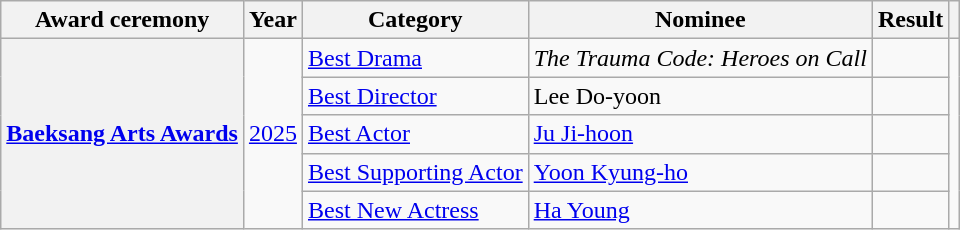<table class="wikitable plainrowheaders sortable">
<tr>
<th scope="col">Award ceremony</th>
<th scope="col">Year</th>
<th scope="col">Category</th>
<th scope="col">Nominee</th>
<th scope="col">Result</th>
<th scope="col" class="unsortable"></th>
</tr>
<tr>
<th scope="row" rowspan="5"><a href='#'>Baeksang Arts Awards</a></th>
<td rowspan="5" style="text-align:center"><a href='#'>2025</a></td>
<td><a href='#'>Best Drama</a></td>
<td><em>The Trauma Code: Heroes on Call</em></td>
<td></td>
<td rowspan="5" style="text-align:center"></td>
</tr>
<tr>
<td><a href='#'>Best Director</a></td>
<td>Lee Do-yoon</td>
<td></td>
</tr>
<tr>
<td><a href='#'>Best Actor</a></td>
<td><a href='#'>Ju Ji-hoon</a></td>
<td></td>
</tr>
<tr>
<td><a href='#'>Best Supporting Actor</a></td>
<td><a href='#'>Yoon Kyung-ho</a></td>
<td></td>
</tr>
<tr>
<td><a href='#'>Best New Actress</a></td>
<td><a href='#'>Ha Young</a></td>
<td></td>
</tr>
</table>
